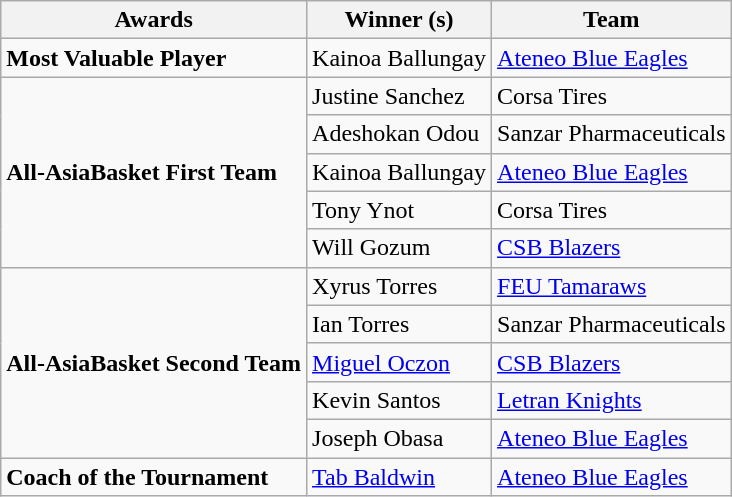<table class="wikitable">
<tr>
<th>Awards</th>
<th>Winner (s)</th>
<th>Team</th>
</tr>
<tr>
<td><strong>Most Valuable Player</strong></td>
<td>Kainoa Ballungay</td>
<td><a href='#'>Ateneo Blue Eagles</a></td>
</tr>
<tr>
<td rowspan="5"><strong>All-AsiaBasket First Team</strong></td>
<td>Justine Sanchez</td>
<td>Corsa Tires</td>
</tr>
<tr>
<td>Adeshokan Odou</td>
<td>Sanzar Pharmaceuticals</td>
</tr>
<tr>
<td>Kainoa Ballungay</td>
<td><a href='#'>Ateneo Blue Eagles</a></td>
</tr>
<tr>
<td>Tony Ynot</td>
<td>Corsa Tires</td>
</tr>
<tr>
<td>Will Gozum</td>
<td><a href='#'>CSB Blazers</a></td>
</tr>
<tr>
<td rowspan="5"><strong>All-AsiaBasket Second Team</strong></td>
<td>Xyrus Torres</td>
<td><a href='#'>FEU Tamaraws</a></td>
</tr>
<tr>
<td>Ian Torres</td>
<td>Sanzar Pharmaceuticals</td>
</tr>
<tr>
<td><a href='#'>Miguel Oczon</a></td>
<td><a href='#'>CSB Blazers</a></td>
</tr>
<tr>
<td>Kevin Santos</td>
<td><a href='#'>Letran Knights</a></td>
</tr>
<tr>
<td>Joseph Obasa</td>
<td><a href='#'>Ateneo Blue Eagles</a></td>
</tr>
<tr>
<td><strong>Coach of the Tournament</strong></td>
<td><a href='#'>Tab Baldwin</a></td>
<td><a href='#'>Ateneo Blue Eagles</a></td>
</tr>
</table>
